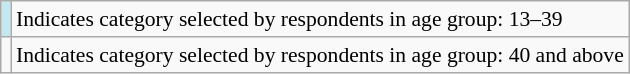<table class="wikitable" style="font-size:90%;">
<tr>
<td style="background-color:#C4E7F0"></td>
<td>Indicates category selected by respondents in age group: 13–39</td>
</tr>
<tr>
<td></td>
<td>Indicates category selected by respondents in age group: 40 and above</td>
</tr>
</table>
